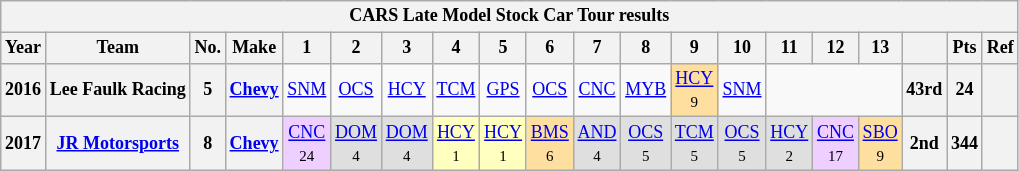<table class="wikitable" style="text-align:center; font-size:75%">
<tr>
<th colspan=23>CARS Late Model Stock Car Tour results</th>
</tr>
<tr>
<th>Year</th>
<th>Team</th>
<th>No.</th>
<th>Make</th>
<th>1</th>
<th>2</th>
<th>3</th>
<th>4</th>
<th>5</th>
<th>6</th>
<th>7</th>
<th>8</th>
<th>9</th>
<th>10</th>
<th>11</th>
<th>12</th>
<th>13</th>
<th></th>
<th>Pts</th>
<th>Ref</th>
</tr>
<tr>
<th>2016</th>
<th>Lee Faulk Racing</th>
<th>5</th>
<th><a href='#'>Chevy</a></th>
<td><a href='#'>SNM</a></td>
<td><a href='#'>OCS</a></td>
<td><a href='#'>HCY</a></td>
<td><a href='#'>TCM</a></td>
<td><a href='#'>GPS</a></td>
<td><a href='#'>OCS</a></td>
<td><a href='#'>CNC</a></td>
<td><a href='#'>MYB</a></td>
<td style="background:#FFDF9F;"><a href='#'>HCY</a><br><small>9</small></td>
<td><a href='#'>SNM</a></td>
<td colspan=3></td>
<th>43rd</th>
<th>24</th>
<th></th>
</tr>
<tr>
<th>2017</th>
<th><a href='#'>JR Motorsports</a></th>
<th>8</th>
<th><a href='#'>Chevy</a></th>
<td style="background:#EFCFFF;"><a href='#'>CNC</a><br><small>24</small></td>
<td style="background:#DFDFDF;"><a href='#'>DOM</a><br><small>4</small></td>
<td style="background:#DFDFDF;"><a href='#'>DOM</a><br><small>4</small></td>
<td style="background:#FFFFBF;"><a href='#'>HCY</a><br><small>1</small></td>
<td style="background:#FFFFBF;"><a href='#'>HCY</a><br><small>1</small></td>
<td style="background:#FFDF9F;"><a href='#'>BMS</a><br><small>6</small></td>
<td style="background:#DFDFDF;"><a href='#'>AND</a><br><small>4</small></td>
<td style="background:#DFDFDF;"><a href='#'>OCS</a><br><small>5</small></td>
<td style="background:#DFDFDF;"><a href='#'>TCM</a><br><small>5</small></td>
<td style="background:#DFDFDF;"><a href='#'>OCS</a><br><small>5</small></td>
<td style="background:#DFDFDF;"><a href='#'>HCY</a><br><small>2</small></td>
<td style="background:#EFCFFF;"><a href='#'>CNC</a><br><small>17</small></td>
<td style="background:#FFDF9F;"><a href='#'>SBO</a><br><small>9</small></td>
<th>2nd</th>
<th>344</th>
<th></th>
</tr>
</table>
